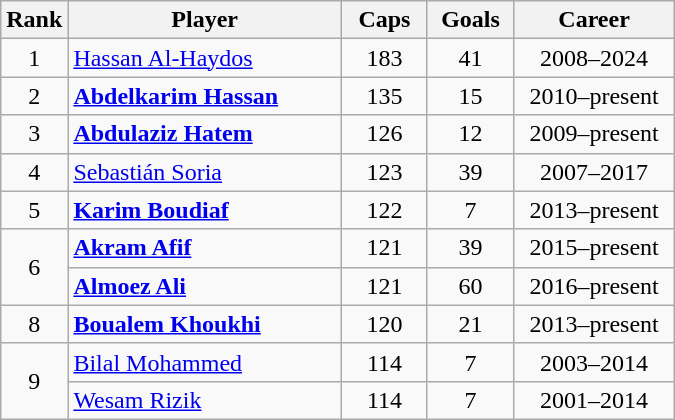<table class="wikitable sortable" style="text-align:center;">
<tr>
<th width=30px>Rank</th>
<th style="width:175px;">Player</th>
<th width=50px>Caps</th>
<th width=50px>Goals</th>
<th style="width:100px;">Career</th>
</tr>
<tr>
<td>1</td>
<td align=left><a href='#'>Hassan Al-Haydos</a></td>
<td>183</td>
<td>41</td>
<td>2008–2024</td>
</tr>
<tr>
<td>2</td>
<td align=left><strong><a href='#'>Abdelkarim Hassan</a></strong></td>
<td>135</td>
<td>15</td>
<td>2010–present</td>
</tr>
<tr>
<td>3</td>
<td align=left><strong><a href='#'>Abdulaziz Hatem</a></strong></td>
<td>126</td>
<td>12</td>
<td>2009–present</td>
</tr>
<tr>
<td>4</td>
<td align=left><a href='#'>Sebastián Soria</a></td>
<td>123</td>
<td>39</td>
<td>2007–2017</td>
</tr>
<tr>
<td>5</td>
<td align=left><strong><a href='#'>Karim Boudiaf</a></strong></td>
<td>122</td>
<td>7</td>
<td>2013–present</td>
</tr>
<tr>
<td rowspan=2>6</td>
<td align=left><strong><a href='#'>Akram Afif</a></strong></td>
<td>121</td>
<td>39</td>
<td>2015–present</td>
</tr>
<tr>
<td align=left><strong><a href='#'>Almoez Ali</a></strong></td>
<td>121</td>
<td>60</td>
<td>2016–present</td>
</tr>
<tr>
<td>8</td>
<td align=left><strong><a href='#'>Boualem Khoukhi</a></strong></td>
<td>120</td>
<td>21</td>
<td>2013–present</td>
</tr>
<tr>
<td rowspan=2>9</td>
<td align=left><a href='#'>Bilal Mohammed</a></td>
<td>114</td>
<td>7</td>
<td>2003–2014</td>
</tr>
<tr>
<td align=left><a href='#'>Wesam Rizik</a></td>
<td>114</td>
<td>7</td>
<td>2001–2014</td>
</tr>
</table>
